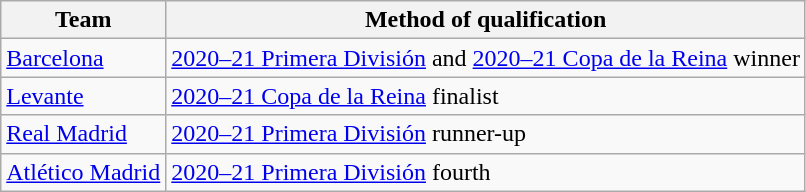<table class="wikitable">
<tr>
<th>Team</th>
<th>Method of qualification</th>
</tr>
<tr>
<td><a href='#'>Barcelona</a></td>
<td><a href='#'>2020–21 Primera División</a> and <a href='#'>2020–21 Copa de la Reina</a> winner</td>
</tr>
<tr>
<td><a href='#'>Levante</a></td>
<td><a href='#'>2020–21 Copa de la Reina</a> finalist</td>
</tr>
<tr>
<td><a href='#'>Real Madrid</a></td>
<td><a href='#'>2020–21 Primera División</a> runner-up</td>
</tr>
<tr>
<td><a href='#'>Atlético Madrid</a></td>
<td><a href='#'>2020–21 Primera División</a> fourth</td>
</tr>
</table>
